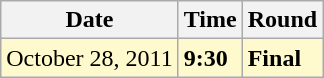<table class="wikitable">
<tr>
<th>Date</th>
<th>Time</th>
<th>Round</th>
</tr>
<tr style=background:lemonchiffon>
<td>October 28, 2011</td>
<td><strong>9:30</strong></td>
<td><strong>Final</strong></td>
</tr>
</table>
